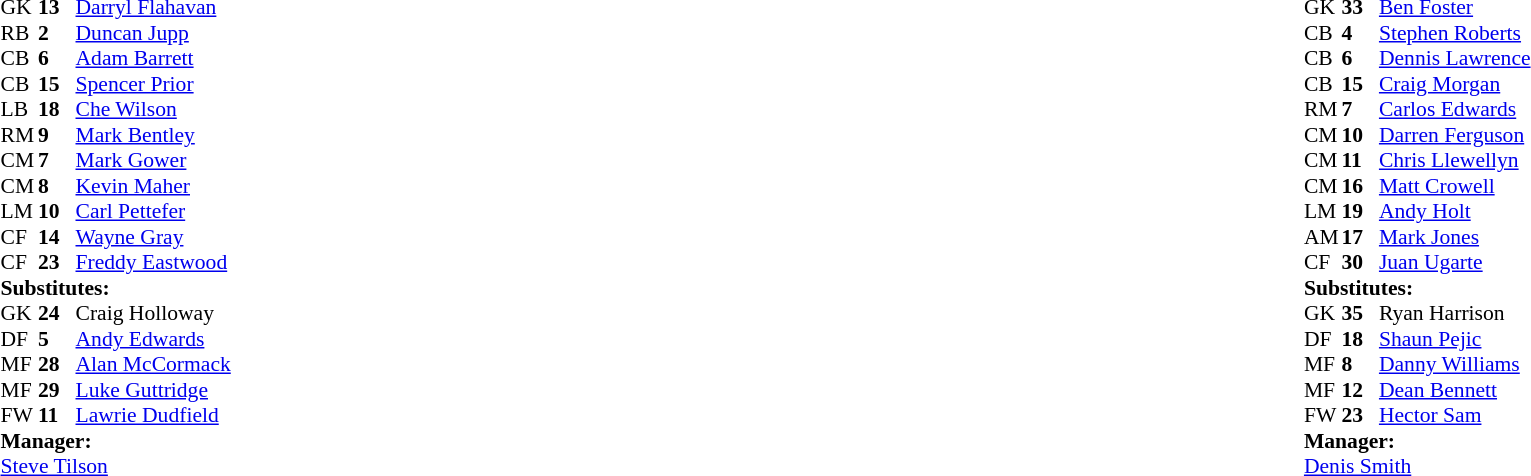<table width="100%">
<tr>
<td valign="top" width="50%"><br><table style="font-size: 90%" cellspacing="0" cellpadding="0">
<tr>
<td colspan="4"></td>
</tr>
<tr>
<th width="25"></th>
<th width="25"></th>
</tr>
<tr>
<td>GK</td>
<td><strong>13</strong></td>
<td> <a href='#'>Darryl Flahavan</a></td>
</tr>
<tr>
<td>RB</td>
<td><strong>2</strong></td>
<td> <a href='#'>Duncan Jupp</a> </td>
</tr>
<tr>
<td>CB</td>
<td><strong>6</strong></td>
<td> <a href='#'>Adam Barrett</a></td>
</tr>
<tr>
<td>CB</td>
<td><strong>15</strong></td>
<td> <a href='#'>Spencer Prior</a></td>
</tr>
<tr>
<td>LB</td>
<td><strong>18</strong></td>
<td> <a href='#'>Che Wilson</a></td>
</tr>
<tr>
<td>RM</td>
<td><strong>9</strong></td>
<td> <a href='#'>Mark Bentley</a> </td>
</tr>
<tr>
<td>CM</td>
<td><strong>7</strong></td>
<td> <a href='#'>Mark Gower</a></td>
<td></td>
<td></td>
<td></td>
</tr>
<tr>
<td>CM</td>
<td><strong>8</strong></td>
<td> <a href='#'>Kevin Maher</a> </td>
</tr>
<tr>
<td>LM</td>
<td><strong>10</strong></td>
<td> <a href='#'>Carl Pettefer</a></td>
<td></td>
<td></td>
<td></td>
</tr>
<tr>
<td>CF</td>
<td><strong>14</strong></td>
<td> <a href='#'>Wayne Gray</a></td>
</tr>
<tr>
<td>CF</td>
<td><strong>23</strong></td>
<td> <a href='#'>Freddy Eastwood</a></td>
<td></td>
<td></td>
<td></td>
</tr>
<tr>
<td colspan=4><strong>Substitutes:</strong></td>
</tr>
<tr>
<td>GK</td>
<td><strong>24</strong></td>
<td> Craig Holloway</td>
</tr>
<tr>
<td>DF</td>
<td><strong>5</strong></td>
<td> <a href='#'>Andy Edwards</a></td>
</tr>
<tr>
<td>MF</td>
<td><strong>28</strong></td>
<td> <a href='#'>Alan McCormack</a></td>
<td></td>
<td></td>
<td></td>
</tr>
<tr>
<td>MF</td>
<td><strong>29</strong></td>
<td> <a href='#'>Luke Guttridge</a></td>
<td></td>
<td></td>
<td></td>
</tr>
<tr>
<td>FW</td>
<td><strong>11</strong></td>
<td> <a href='#'>Lawrie Dudfield</a></td>
<td></td>
<td></td>
<td></td>
</tr>
<tr>
<td colspan=4><strong>Manager:</strong></td>
</tr>
<tr>
<td colspan="4"> <a href='#'>Steve Tilson</a></td>
</tr>
</table>
</td>
<td valign="top" width="50%"><br><table style="font-size: 90%" cellspacing="0" cellpadding="0" align="center">
<tr>
<td colspan="4"></td>
</tr>
<tr>
<th width="25"></th>
<th width="25"></th>
</tr>
<tr>
<td>GK</td>
<td><strong>33</strong></td>
<td> <a href='#'>Ben Foster</a></td>
</tr>
<tr>
<td>CB</td>
<td><strong>4</strong></td>
<td> <a href='#'>Stephen Roberts</a></td>
<td></td>
<td></td>
</tr>
<tr>
<td>CB</td>
<td><strong>6</strong></td>
<td> <a href='#'>Dennis Lawrence</a></td>
</tr>
<tr>
<td>CB</td>
<td><strong>15</strong></td>
<td> <a href='#'>Craig Morgan</a> </td>
</tr>
<tr>
<td>RM</td>
<td><strong>7</strong></td>
<td> <a href='#'>Carlos Edwards</a> </td>
</tr>
<tr>
<td>CM</td>
<td><strong>10</strong></td>
<td> <a href='#'>Darren Ferguson</a> </td>
</tr>
<tr>
<td>CM</td>
<td><strong>11</strong></td>
<td> <a href='#'>Chris Llewellyn</a></td>
</tr>
<tr>
<td>CM</td>
<td><strong>16</strong></td>
<td> <a href='#'>Matt Crowell</a></td>
<td></td>
<td></td>
</tr>
<tr>
<td>LM</td>
<td><strong>19</strong></td>
<td> <a href='#'>Andy Holt</a></td>
</tr>
<tr>
<td>AM</td>
<td><strong>17</strong></td>
<td> <a href='#'>Mark Jones</a></td>
<td></td>
<td></td>
</tr>
<tr>
<td>CF</td>
<td><strong>30</strong></td>
<td> <a href='#'>Juan Ugarte</a></td>
</tr>
<tr>
<td colspan=4><strong>Substitutes:</strong></td>
</tr>
<tr>
<td>GK</td>
<td><strong>35</strong></td>
<td> Ryan Harrison</td>
</tr>
<tr>
<td>DF</td>
<td><strong>18</strong></td>
<td> <a href='#'>Shaun Pejic</a></td>
<td></td>
<td></td>
</tr>
<tr>
<td>MF</td>
<td><strong>8</strong></td>
<td> <a href='#'>Danny Williams</a></td>
<td></td>
<td></td>
</tr>
<tr>
<td>MF</td>
<td><strong>12</strong></td>
<td> <a href='#'>Dean Bennett</a></td>
<td></td>
<td></td>
</tr>
<tr>
<td>FW</td>
<td><strong>23</strong></td>
<td> <a href='#'>Hector Sam</a></td>
</tr>
<tr>
<td colspan=4><strong>Manager:</strong></td>
</tr>
<tr>
<td colspan="4"> <a href='#'>Denis Smith</a></td>
</tr>
</table>
</td>
</tr>
</table>
